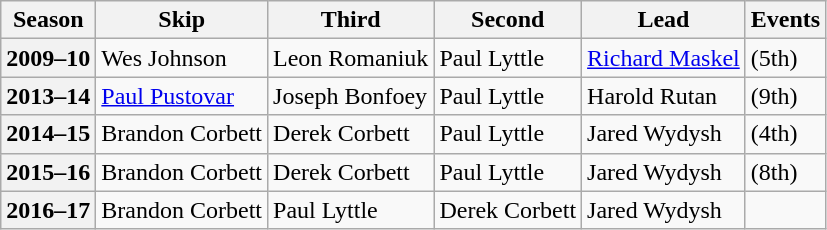<table class="wikitable">
<tr>
<th scope="col">Season</th>
<th scope="col">Skip</th>
<th scope="col">Third</th>
<th scope="col">Second</th>
<th scope="col">Lead</th>
<th scope="col">Events</th>
</tr>
<tr>
<th scope="row">2009–10</th>
<td>Wes Johnson</td>
<td>Leon Romaniuk</td>
<td>Paul Lyttle</td>
<td><a href='#'>Richard Maskel</a></td>
<td> (5th)</td>
</tr>
<tr>
<th scope="row">2013–14</th>
<td><a href='#'>Paul Pustovar</a></td>
<td>Joseph Bonfoey</td>
<td>Paul Lyttle</td>
<td>Harold Rutan</td>
<td> (9th)</td>
</tr>
<tr>
<th scope="row">2014–15</th>
<td>Brandon Corbett</td>
<td>Derek Corbett</td>
<td>Paul Lyttle</td>
<td>Jared Wydysh</td>
<td> (4th)</td>
</tr>
<tr>
<th scope="row">2015–16</th>
<td>Brandon Corbett</td>
<td>Derek Corbett</td>
<td>Paul Lyttle</td>
<td>Jared Wydysh</td>
<td> (8th)</td>
</tr>
<tr>
<th scope="row">2016–17</th>
<td>Brandon Corbett</td>
<td>Paul Lyttle</td>
<td>Derek Corbett</td>
<td>Jared Wydysh</td>
<td></td>
</tr>
</table>
